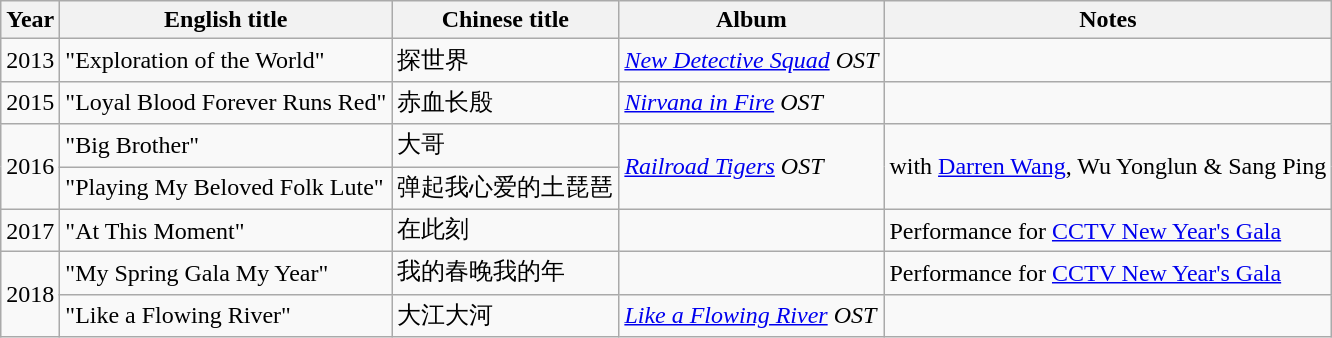<table class="wikitable">
<tr>
<th>Year</th>
<th>English title</th>
<th>Chinese title</th>
<th>Album</th>
<th>Notes</th>
</tr>
<tr>
<td>2013</td>
<td>"Exploration of the World"</td>
<td>探世界</td>
<td><em><a href='#'>New Detective Squad</a> OST</em></td>
<td></td>
</tr>
<tr>
<td>2015</td>
<td>"Loyal Blood Forever Runs Red"</td>
<td>赤血长殷</td>
<td><em><a href='#'>Nirvana in Fire</a> OST</em></td>
<td></td>
</tr>
<tr>
<td rowspan=2>2016</td>
<td>"Big Brother"</td>
<td>大哥</td>
<td rowspan=2><em><a href='#'>Railroad Tigers</a> OST</em></td>
<td rowspan=2>with <a href='#'>Darren Wang</a>, Wu Yonglun & Sang Ping</td>
</tr>
<tr>
<td>"Playing My Beloved Folk Lute"</td>
<td>弹起我心爱的土琵琶</td>
</tr>
<tr>
<td>2017</td>
<td>"At This Moment"</td>
<td>在此刻</td>
<td></td>
<td>Performance for <a href='#'>CCTV New Year's Gala</a></td>
</tr>
<tr>
<td rowspan=2>2018</td>
<td>"My Spring Gala My Year"</td>
<td>我的春晚我的年</td>
<td></td>
<td>Performance for <a href='#'>CCTV New Year's Gala</a></td>
</tr>
<tr>
<td>"Like a Flowing River"</td>
<td>大江大河</td>
<td><em><a href='#'>Like a Flowing River</a> OST</em></td>
<td></td>
</tr>
</table>
